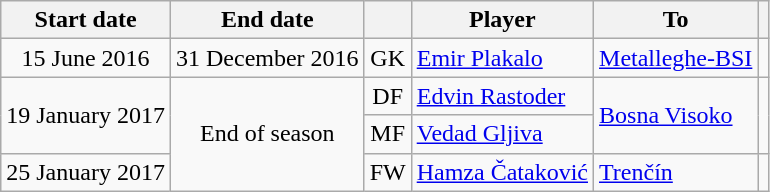<table class="wikitable" style="text-align:center;">
<tr>
<th>Start date</th>
<th>End date</th>
<th></th>
<th>Player</th>
<th>To</th>
<th></th>
</tr>
<tr>
<td>15 June 2016</td>
<td>31 December 2016</td>
<td>GK</td>
<td style="text-align:left"> <a href='#'>Emir Plakalo</a></td>
<td style="text-align:left"> <a href='#'>Metalleghe-BSI</a></td>
<td></td>
</tr>
<tr>
<td rowspan=2>19 January 2017</td>
<td rowspan=3>End of season</td>
<td>DF</td>
<td style="text-align:left"> <a href='#'>Edvin Rastoder</a></td>
<td style="text-align:left" rowspan=2> <a href='#'>Bosna Visoko</a></td>
<td rowspan=2></td>
</tr>
<tr>
<td>MF</td>
<td style="text-align:left"> <a href='#'>Vedad Gljiva</a></td>
</tr>
<tr>
<td>25 January 2017</td>
<td>FW</td>
<td style="text-align:left"> <a href='#'>Hamza Čataković</a></td>
<td style="text-align:left"> <a href='#'>Trenčín</a></td>
<td></td>
</tr>
</table>
